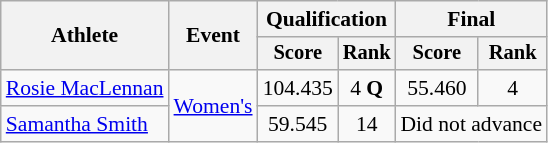<table class=wikitable style=font-size:90%;text-align:center>
<tr>
<th rowspan=2>Athlete</th>
<th rowspan=2>Event</th>
<th colspan=2>Qualification</th>
<th colspan=2>Final</th>
</tr>
<tr style=font-size:95%>
<th>Score</th>
<th>Rank</th>
<th>Score</th>
<th>Rank</th>
</tr>
<tr>
<td align=left><a href='#'>Rosie MacLennan</a></td>
<td align=left rowspan=2><a href='#'>Women's</a></td>
<td>104.435</td>
<td>4 <strong>Q</strong></td>
<td>55.460</td>
<td>4</td>
</tr>
<tr>
<td align=left><a href='#'>Samantha Smith</a></td>
<td>59.545</td>
<td>14</td>
<td colspan="2">Did not advance</td>
</tr>
</table>
